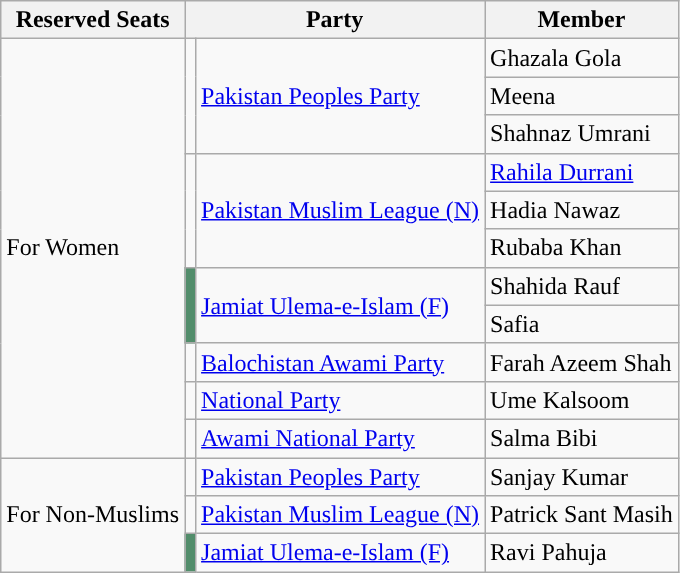<table class="wikitable">
<tr>
<th>Reserved Seats</th>
<th colspan="2">Party</th>
<th>Member</th>
</tr>
<tr>
<td rowspan="11">For Women</td>
<td rowspan="3" style="background-color:"></td>
<td rowspan="3"><a href='#'>Pakistan Peoples Party</a></td>
<td>Ghazala Gola</td>
</tr>
<tr>
<td>Meena</td>
</tr>
<tr>
<td>Shahnaz Umrani</td>
</tr>
<tr>
<td rowspan="3" style="background-color:"></td>
<td rowspan="3"><a href='#'>Pakistan Muslim League (N)</a></td>
<td><a href='#'>Rahila Durrani</a></td>
</tr>
<tr>
<td>Hadia Nawaz</td>
</tr>
<tr>
<td>Rubaba Khan</td>
</tr>
<tr>
<td rowspan="2" style="background-color:#528d6b"></td>
<td rowspan="2"><a href='#'>Jamiat Ulema-e-Islam (F)</a></td>
<td>Shahida Rauf</td>
</tr>
<tr>
<td>Safia</td>
</tr>
<tr>
<td style="background-color:"></td>
<td><a href='#'>Balochistan Awami Party</a></td>
<td>Farah Azeem Shah</td>
</tr>
<tr>
<td style="background-color:"></td>
<td><a href='#'>National Party</a></td>
<td>Ume Kalsoom</td>
</tr>
<tr>
<td style="background-color:"></td>
<td><a href='#'>Awami National Party</a></td>
<td>Salma Bibi</td>
</tr>
<tr>
<td rowspan="3">For Non-Muslims</td>
<td style="background-color:"></td>
<td><a href='#'>Pakistan Peoples Party</a></td>
<td>Sanjay Kumar</td>
</tr>
<tr>
<td style="background-color:"></td>
<td><a href='#'>Pakistan Muslim League (N)</a></td>
<td>Patrick Sant Masih</td>
</tr>
<tr>
<td style="background-color:#528d6b"></td>
<td><a href='#'>Jamiat Ulema-e-Islam (F)</a></td>
<td>Ravi Pahuja</td>
</tr>
</table>
